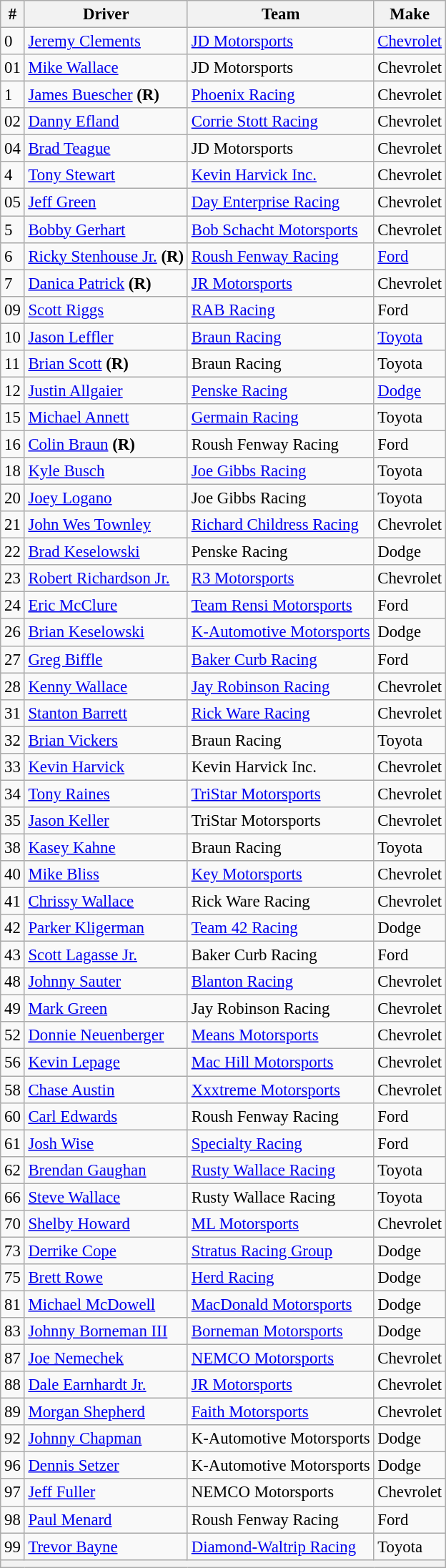<table class="wikitable" style="font-size:95%">
<tr>
<th>#</th>
<th>Driver</th>
<th>Team</th>
<th>Make</th>
</tr>
<tr>
<td>0</td>
<td><a href='#'>Jeremy Clements</a></td>
<td><a href='#'>JD Motorsports</a></td>
<td><a href='#'>Chevrolet</a></td>
</tr>
<tr>
<td>01</td>
<td><a href='#'>Mike Wallace</a></td>
<td>JD Motorsports</td>
<td>Chevrolet</td>
</tr>
<tr>
<td>1</td>
<td><a href='#'>James Buescher</a> <strong>(R)</strong></td>
<td><a href='#'>Phoenix Racing</a></td>
<td>Chevrolet</td>
</tr>
<tr>
<td>02</td>
<td><a href='#'>Danny Efland</a></td>
<td><a href='#'>Corrie Stott Racing</a></td>
<td>Chevrolet</td>
</tr>
<tr>
<td>04</td>
<td><a href='#'>Brad Teague</a></td>
<td>JD Motorsports</td>
<td>Chevrolet</td>
</tr>
<tr>
<td>4</td>
<td><a href='#'>Tony Stewart</a></td>
<td><a href='#'>Kevin Harvick Inc.</a></td>
<td>Chevrolet</td>
</tr>
<tr>
<td>05</td>
<td><a href='#'>Jeff Green</a></td>
<td><a href='#'>Day Enterprise Racing</a></td>
<td>Chevrolet</td>
</tr>
<tr>
<td>5</td>
<td><a href='#'>Bobby Gerhart</a></td>
<td><a href='#'>Bob Schacht Motorsports</a></td>
<td>Chevrolet</td>
</tr>
<tr>
<td>6</td>
<td><a href='#'>Ricky Stenhouse Jr.</a> <strong>(R)</strong></td>
<td><a href='#'>Roush Fenway Racing</a></td>
<td><a href='#'>Ford</a></td>
</tr>
<tr>
<td>7</td>
<td><a href='#'>Danica Patrick</a> <strong>(R)</strong></td>
<td><a href='#'>JR Motorsports</a></td>
<td>Chevrolet</td>
</tr>
<tr>
<td>09</td>
<td><a href='#'>Scott Riggs</a></td>
<td><a href='#'>RAB Racing</a></td>
<td>Ford</td>
</tr>
<tr>
<td>10</td>
<td><a href='#'>Jason Leffler</a></td>
<td><a href='#'>Braun Racing</a></td>
<td><a href='#'>Toyota</a></td>
</tr>
<tr>
<td>11</td>
<td><a href='#'>Brian Scott</a> <strong>(R)</strong></td>
<td>Braun Racing</td>
<td>Toyota</td>
</tr>
<tr>
<td>12</td>
<td><a href='#'>Justin Allgaier</a></td>
<td><a href='#'>Penske Racing</a></td>
<td><a href='#'>Dodge</a></td>
</tr>
<tr>
<td>15</td>
<td><a href='#'>Michael Annett</a></td>
<td><a href='#'>Germain Racing</a></td>
<td>Toyota</td>
</tr>
<tr>
<td>16</td>
<td><a href='#'>Colin Braun</a> <strong>(R)</strong></td>
<td>Roush Fenway Racing</td>
<td>Ford</td>
</tr>
<tr>
<td>18</td>
<td><a href='#'>Kyle Busch</a></td>
<td><a href='#'>Joe Gibbs Racing</a></td>
<td>Toyota</td>
</tr>
<tr>
<td>20</td>
<td><a href='#'>Joey Logano</a></td>
<td>Joe Gibbs Racing</td>
<td>Toyota</td>
</tr>
<tr>
<td>21</td>
<td><a href='#'>John Wes Townley</a></td>
<td><a href='#'>Richard Childress Racing</a></td>
<td>Chevrolet</td>
</tr>
<tr>
<td>22</td>
<td><a href='#'>Brad Keselowski</a></td>
<td>Penske Racing</td>
<td>Dodge</td>
</tr>
<tr>
<td>23</td>
<td><a href='#'>Robert Richardson Jr.</a></td>
<td><a href='#'>R3 Motorsports</a></td>
<td>Chevrolet</td>
</tr>
<tr>
<td>24</td>
<td><a href='#'>Eric McClure</a></td>
<td><a href='#'>Team Rensi Motorsports</a></td>
<td>Ford</td>
</tr>
<tr>
<td>26</td>
<td><a href='#'>Brian Keselowski</a></td>
<td><a href='#'>K-Automotive Motorsports</a></td>
<td>Dodge</td>
</tr>
<tr>
<td>27</td>
<td><a href='#'>Greg Biffle</a></td>
<td><a href='#'>Baker Curb Racing</a></td>
<td>Ford</td>
</tr>
<tr>
<td>28</td>
<td><a href='#'>Kenny Wallace</a></td>
<td><a href='#'>Jay Robinson Racing</a></td>
<td>Chevrolet</td>
</tr>
<tr>
<td>31</td>
<td><a href='#'>Stanton Barrett</a></td>
<td><a href='#'>Rick Ware Racing</a></td>
<td>Chevrolet</td>
</tr>
<tr>
<td>32</td>
<td><a href='#'>Brian Vickers</a></td>
<td>Braun Racing</td>
<td>Toyota</td>
</tr>
<tr>
<td>33</td>
<td><a href='#'>Kevin Harvick</a></td>
<td>Kevin Harvick Inc.</td>
<td>Chevrolet</td>
</tr>
<tr>
<td>34</td>
<td><a href='#'>Tony Raines</a></td>
<td><a href='#'>TriStar Motorsports</a></td>
<td>Chevrolet</td>
</tr>
<tr>
<td>35</td>
<td><a href='#'>Jason Keller</a></td>
<td>TriStar Motorsports</td>
<td>Chevrolet</td>
</tr>
<tr>
<td>38</td>
<td><a href='#'>Kasey Kahne</a></td>
<td>Braun Racing</td>
<td>Toyota</td>
</tr>
<tr>
<td>40</td>
<td><a href='#'>Mike Bliss</a></td>
<td><a href='#'>Key Motorsports</a></td>
<td>Chevrolet</td>
</tr>
<tr>
<td>41</td>
<td><a href='#'>Chrissy Wallace</a></td>
<td>Rick Ware Racing</td>
<td>Chevrolet</td>
</tr>
<tr>
<td>42</td>
<td><a href='#'>Parker Kligerman</a></td>
<td><a href='#'>Team 42 Racing</a></td>
<td>Dodge</td>
</tr>
<tr>
<td>43</td>
<td><a href='#'>Scott Lagasse Jr.</a></td>
<td>Baker Curb Racing</td>
<td>Ford</td>
</tr>
<tr>
<td>48</td>
<td><a href='#'>Johnny Sauter</a></td>
<td><a href='#'>Blanton Racing</a></td>
<td>Chevrolet</td>
</tr>
<tr>
<td>49</td>
<td><a href='#'>Mark Green</a></td>
<td>Jay Robinson Racing</td>
<td>Chevrolet</td>
</tr>
<tr>
<td>52</td>
<td><a href='#'>Donnie Neuenberger</a></td>
<td><a href='#'>Means Motorsports</a></td>
<td>Chevrolet</td>
</tr>
<tr>
<td>56</td>
<td><a href='#'>Kevin Lepage</a></td>
<td><a href='#'>Mac Hill Motorsports</a></td>
<td>Chevrolet</td>
</tr>
<tr>
<td>58</td>
<td><a href='#'>Chase Austin</a></td>
<td><a href='#'>Xxxtreme Motorsports</a></td>
<td>Chevrolet</td>
</tr>
<tr>
<td>60</td>
<td><a href='#'>Carl Edwards</a></td>
<td>Roush Fenway Racing</td>
<td>Ford</td>
</tr>
<tr>
<td>61</td>
<td><a href='#'>Josh Wise</a></td>
<td><a href='#'>Specialty Racing</a></td>
<td>Ford</td>
</tr>
<tr>
<td>62</td>
<td><a href='#'>Brendan Gaughan</a></td>
<td><a href='#'>Rusty Wallace Racing</a></td>
<td>Toyota</td>
</tr>
<tr>
<td>66</td>
<td><a href='#'>Steve Wallace</a></td>
<td>Rusty Wallace Racing</td>
<td>Toyota</td>
</tr>
<tr>
<td>70</td>
<td><a href='#'>Shelby Howard</a></td>
<td><a href='#'>ML Motorsports</a></td>
<td>Chevrolet</td>
</tr>
<tr>
<td>73</td>
<td><a href='#'>Derrike Cope</a></td>
<td><a href='#'>Stratus Racing Group</a></td>
<td>Dodge</td>
</tr>
<tr>
<td>75</td>
<td><a href='#'>Brett Rowe</a></td>
<td><a href='#'>Herd Racing</a></td>
<td>Dodge</td>
</tr>
<tr>
<td>81</td>
<td><a href='#'>Michael McDowell</a></td>
<td><a href='#'>MacDonald Motorsports</a></td>
<td>Dodge</td>
</tr>
<tr>
<td>83</td>
<td><a href='#'>Johnny Borneman III</a></td>
<td><a href='#'>Borneman Motorsports</a></td>
<td>Dodge</td>
</tr>
<tr>
<td>87</td>
<td><a href='#'>Joe Nemechek</a></td>
<td><a href='#'>NEMCO Motorsports</a></td>
<td>Chevrolet</td>
</tr>
<tr>
<td>88</td>
<td><a href='#'>Dale Earnhardt Jr.</a></td>
<td><a href='#'>JR Motorsports</a></td>
<td>Chevrolet</td>
</tr>
<tr>
<td>89</td>
<td><a href='#'>Morgan Shepherd</a></td>
<td><a href='#'>Faith Motorsports</a></td>
<td>Chevrolet</td>
</tr>
<tr>
<td>92</td>
<td><a href='#'>Johnny Chapman</a></td>
<td>K-Automotive Motorsports</td>
<td>Dodge</td>
</tr>
<tr>
<td>96</td>
<td><a href='#'>Dennis Setzer</a></td>
<td>K-Automotive Motorsports</td>
<td>Dodge</td>
</tr>
<tr>
<td>97</td>
<td><a href='#'>Jeff Fuller</a></td>
<td>NEMCO Motorsports</td>
<td>Chevrolet</td>
</tr>
<tr>
<td>98</td>
<td><a href='#'>Paul Menard</a></td>
<td>Roush Fenway Racing</td>
<td>Ford</td>
</tr>
<tr>
<td>99</td>
<td><a href='#'>Trevor Bayne</a></td>
<td><a href='#'>Diamond-Waltrip Racing</a></td>
<td>Toyota</td>
</tr>
<tr>
<th colspan="4"></th>
</tr>
</table>
